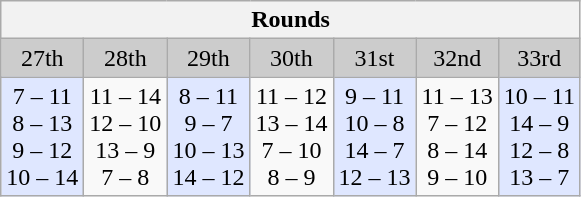<table class="wikitable">
<tr>
<th colspan="7">Rounds</th>
</tr>
<tr>
<td align="center" bgcolor="#CCCCCC">27th</td>
<td align="center" bgcolor="#CCCCCC">28th</td>
<td align="center" bgcolor="#CCCCCC">29th</td>
<td align="center" bgcolor="#CCCCCC">30th</td>
<td align="center" bgcolor="#CCCCCC">31st</td>
<td align="center" bgcolor="#CCCCCC">32nd</td>
<td align="center" bgcolor="#CCCCCC">33rd</td>
</tr>
<tr>
<td align="center" bgcolor="#DFE7FF">7 – 11<br>8 – 13<br>9 – 12<br>10 – 14</td>
<td align="center">11 – 14<br>12 – 10<br>13 – 9<br>7 – 8</td>
<td align="center" bgcolor="#DFE7FF">8 – 11<br>9 – 7<br>10 – 13<br>14 – 12</td>
<td align="center">11 – 12<br>13 – 14<br>7 – 10<br>8 – 9</td>
<td align="center" bgcolor="#DFE7FF">9 – 11<br>10 – 8<br>14 – 7<br>12 – 13</td>
<td align="center">11 – 13<br>7 – 12<br>8 – 14<br>9 – 10</td>
<td align="center" bgcolor="#DFE7FF">10 – 11<br>14 – 9<br>12 – 8<br>13 – 7</td>
</tr>
</table>
